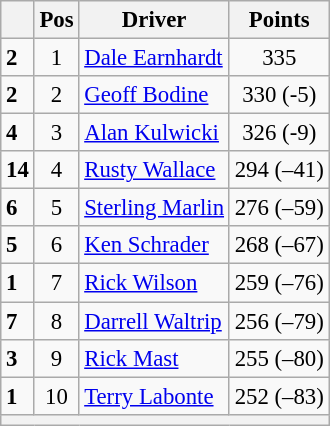<table class="wikitable" style="font-size: 95%;">
<tr>
<th></th>
<th>Pos</th>
<th>Driver</th>
<th>Points</th>
</tr>
<tr>
<td align="left">  <strong>2</strong></td>
<td style="text-align:center;">1</td>
<td><a href='#'>Dale Earnhardt</a></td>
<td style="text-align:center;">335</td>
</tr>
<tr>
<td align="left">  <strong>2</strong></td>
<td style="text-align:center;">2</td>
<td><a href='#'>Geoff Bodine</a></td>
<td style="text-align:center;">330 (-5)</td>
</tr>
<tr>
<td align="left">  <strong>4</strong></td>
<td style="text-align:center;">3</td>
<td><a href='#'>Alan Kulwicki</a></td>
<td style="text-align:center;">326 (-9)</td>
</tr>
<tr>
<td align="left">  <strong>14</strong></td>
<td style="text-align:center;">4</td>
<td><a href='#'>Rusty Wallace</a></td>
<td style="text-align:center;">294 (–41)</td>
</tr>
<tr>
<td align="left">  <strong>6</strong></td>
<td style="text-align:center;">5</td>
<td><a href='#'>Sterling Marlin</a></td>
<td style="text-align:center;">276 (–59)</td>
</tr>
<tr>
<td align="left">  <strong>5</strong></td>
<td style="text-align:center;">6</td>
<td><a href='#'>Ken Schrader</a></td>
<td style="text-align:center;">268 (–67)</td>
</tr>
<tr>
<td align="left">  <strong>1</strong></td>
<td style="text-align:center;">7</td>
<td><a href='#'>Rick Wilson</a></td>
<td style="text-align:center;">259 (–76)</td>
</tr>
<tr>
<td align="left">  <strong>7</strong></td>
<td style="text-align:center;">8</td>
<td><a href='#'>Darrell Waltrip</a></td>
<td style="text-align:center;">256 (–79)</td>
</tr>
<tr>
<td align="left">  <strong>3</strong></td>
<td style="text-align:center;">9</td>
<td><a href='#'>Rick Mast</a></td>
<td style="text-align:center;">255 (–80)</td>
</tr>
<tr>
<td align="left">  <strong>1</strong></td>
<td style="text-align:center;">10</td>
<td><a href='#'>Terry Labonte</a></td>
<td style="text-align:center;">252 (–83)</td>
</tr>
<tr class="sortbottom">
<th colspan="9"></th>
</tr>
</table>
